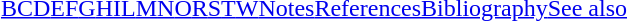<table id="toc" class="toc" summary="Class" align="center" style="text-align:center;">
<tr>
<th></th>
</tr>
<tr>
<td><a href='#'>B</a><a href='#'>C</a><a href='#'>D</a><a href='#'>E</a><a href='#'>F</a><a href='#'>G</a><a href='#'>H</a><a href='#'>I</a><a href='#'>L</a><a href='#'>M</a><a href='#'>N</a><a href='#'>O</a><a href='#'>R</a><a href='#'>S</a><a href='#'>T</a><a href='#'>W</a><a href='#'>Notes</a><a href='#'>References</a><a href='#'>Bibliography</a><a href='#'>See also</a></td>
</tr>
</table>
